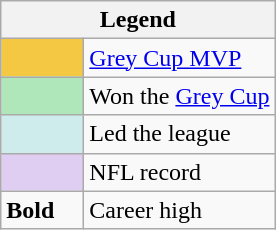<table class="wikitable">
<tr>
<th colspan="2">Legend</th>
</tr>
<tr>
<td style="background:#f4c842; width:3em;"></td>
<td><a href='#'>Grey Cup MVP</a></td>
</tr>
<tr>
<td style="background:#afe6ba; width:3em;"></td>
<td>Won the <a href='#'>Grey Cup</a></td>
</tr>
<tr>
<td style="background:#cfecec; width:3em;"></td>
<td>Led the league</td>
</tr>
<tr>
<td style="background:#e0cef2; width:3em;"></td>
<td>NFL record</td>
</tr>
<tr>
<td style="width:3em;"><strong>Bold</strong></td>
<td>Career high</td>
</tr>
</table>
